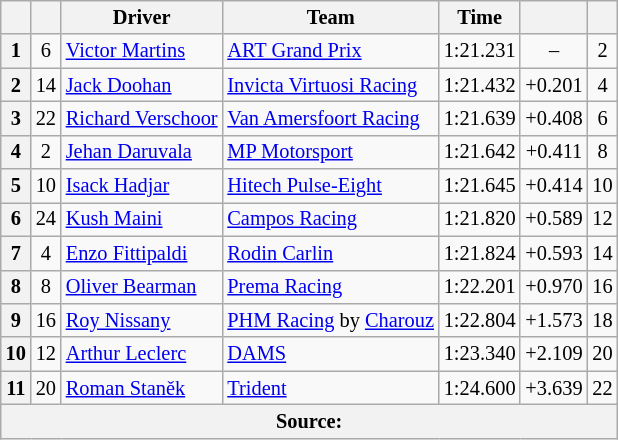<table class="wikitable" style="font-size:85%">
<tr>
<th scope="col"></th>
<th scope="col"></th>
<th scope="col">Driver</th>
<th scope="col">Team</th>
<th scope="col">Time</th>
<th scope="col"></th>
<th scope="col"></th>
</tr>
<tr>
<th scope="row">1</th>
<td align="center">6</td>
<td> <a href='#'>Victor Martins</a></td>
<td><a href='#'>ART Grand Prix</a></td>
<td>1:21.231</td>
<td align="center">–</td>
<td align="center">2</td>
</tr>
<tr>
<th scope="row">2</th>
<td align="center">14</td>
<td> <a href='#'>Jack Doohan</a></td>
<td><a href='#'>Invicta Virtuosi Racing</a></td>
<td>1:21.432</td>
<td align="center">+0.201</td>
<td align="center">4</td>
</tr>
<tr>
<th scope="row">3</th>
<td align="center">22</td>
<td> <a href='#'>Richard Verschoor</a></td>
<td><a href='#'>Van Amersfoort Racing</a></td>
<td>1:21.639</td>
<td align="center">+0.408</td>
<td align="center">6</td>
</tr>
<tr>
<th scope="row">4</th>
<td align="center">2</td>
<td> <a href='#'>Jehan Daruvala</a></td>
<td><a href='#'>MP Motorsport</a></td>
<td>1:21.642</td>
<td align="center">+0.411</td>
<td align="center">8</td>
</tr>
<tr>
<th scope="row">5</th>
<td align="center">10</td>
<td> <a href='#'>Isack Hadjar</a></td>
<td><a href='#'>Hitech Pulse-Eight</a></td>
<td>1:21.645</td>
<td align="center">+0.414</td>
<td align="center">10</td>
</tr>
<tr>
<th scope="row">6</th>
<td align="center">24</td>
<td> <a href='#'>Kush Maini</a></td>
<td><a href='#'>Campos Racing</a></td>
<td>1:21.820</td>
<td align="center">+0.589</td>
<td align="center">12</td>
</tr>
<tr>
<th scope="row">7</th>
<td align="center">4</td>
<td> <a href='#'>Enzo Fittipaldi</a></td>
<td><a href='#'>Rodin Carlin</a></td>
<td>1:21.824</td>
<td align="center">+0.593</td>
<td align="center">14</td>
</tr>
<tr>
<th scope="row">8</th>
<td align="center">8</td>
<td> <a href='#'>Oliver Bearman</a></td>
<td><a href='#'>Prema Racing</a></td>
<td>1:22.201</td>
<td align="center">+0.970</td>
<td align="center">16</td>
</tr>
<tr>
<th scope="row">9</th>
<td align="center">16</td>
<td> <a href='#'>Roy Nissany</a></td>
<td><a href='#'>PHM Racing</a> by <a href='#'>Charouz</a></td>
<td>1:22.804</td>
<td align="center">+1.573</td>
<td align="center">18</td>
</tr>
<tr>
<th scope="row">10</th>
<td align="center">12</td>
<td> <a href='#'>Arthur Leclerc</a></td>
<td><a href='#'>DAMS</a></td>
<td>1:23.340</td>
<td align="center">+2.109</td>
<td align="center">20</td>
</tr>
<tr>
<th scope="row">11</th>
<td align="center">20</td>
<td> <a href='#'>Roman Staněk</a></td>
<td><a href='#'>Trident</a></td>
<td>1:24.600</td>
<td align="center">+3.639</td>
<td align="center">22</td>
</tr>
<tr>
<th colspan="7">Source:</th>
</tr>
</table>
